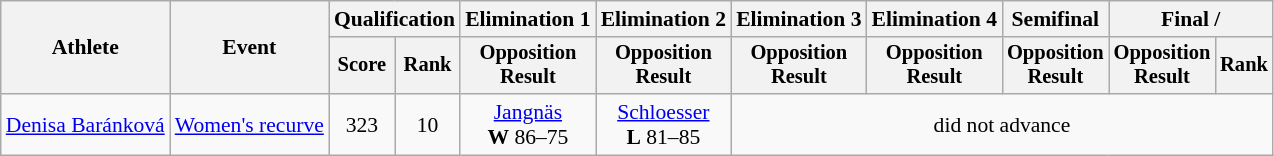<table class=wikitable style=font-size:90%;text-align:center>
<tr>
<th rowspan=2>Athlete</th>
<th rowspan=2>Event</th>
<th colspan=2>Qualification</th>
<th>Elimination 1</th>
<th>Elimination 2</th>
<th>Elimination 3</th>
<th>Elimination 4</th>
<th>Semifinal</th>
<th colspan=2>Final / </th>
</tr>
<tr style=font-size:95%>
<th>Score</th>
<th>Rank</th>
<th>Opposition<br>Result</th>
<th>Opposition<br>Result</th>
<th>Opposition<br>Result</th>
<th>Opposition<br>Result</th>
<th>Opposition<br>Result</th>
<th>Opposition<br>Result</th>
<th>Rank</th>
</tr>
<tr>
<td align=left><a href='#'>Denisa Baránková</a></td>
<td align=left><a href='#'>Women's recurve</a></td>
<td>323</td>
<td>10</td>
<td> <a href='#'>Jangnäs</a><br><strong>W</strong> 86–75</td>
<td> <a href='#'>Schloesser</a><br><strong>L</strong> 81–85</td>
<td colspan=5>did not advance</td>
</tr>
</table>
